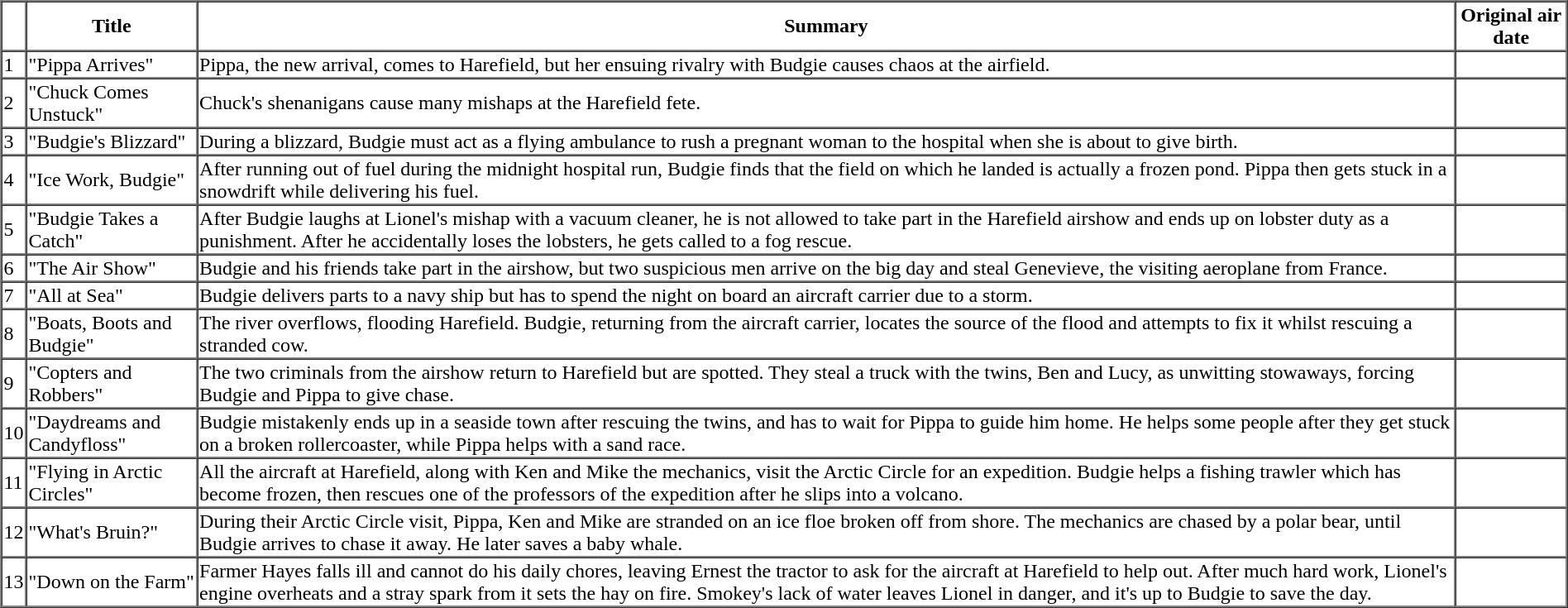<table cellspacing="0" border="1" style="background:white;">
<tr>
<th></th>
<th>Title</th>
<th>Summary</th>
<th>Original air date</th>
</tr>
<tr>
<td>1</td>
<td>"Pippa Arrives"</td>
<td>Pippa, the new arrival, comes to Harefield, but her ensuing rivalry with Budgie causes chaos at the airfield.</td>
<td></td>
</tr>
<tr>
<td>2</td>
<td>"Chuck Comes Unstuck"</td>
<td>Chuck's shenanigans cause many mishaps at the Harefield fete.</td>
<td></td>
</tr>
<tr>
<td>3</td>
<td>"Budgie's Blizzard"</td>
<td>During a blizzard, Budgie must act as a flying ambulance to rush a pregnant woman to the hospital when she is about to give birth.</td>
<td></td>
</tr>
<tr>
<td>4</td>
<td>"Ice Work, Budgie"</td>
<td>After running out of fuel during the midnight hospital run, Budgie finds that the field on which he landed is actually a frozen pond. Pippa then gets stuck in a snowdrift while delivering his fuel.</td>
<td></td>
</tr>
<tr>
<td>5</td>
<td>"Budgie Takes a Catch"</td>
<td>After Budgie laughs at Lionel's mishap with a vacuum cleaner, he is not allowed to take part in the Harefield airshow and ends up on lobster duty as a punishment. After he accidentally loses the lobsters, he gets called to a fog rescue.</td>
<td></td>
</tr>
<tr>
<td>6</td>
<td>"The Air Show"</td>
<td>Budgie and his friends take part in the airshow, but two suspicious men arrive on the big day and steal Genevieve, the visiting aeroplane from France.</td>
<td></td>
</tr>
<tr>
<td>7</td>
<td>"All at Sea"</td>
<td>Budgie delivers parts to a navy ship but has to spend the night on board an aircraft carrier due to a storm.</td>
<td></td>
</tr>
<tr>
<td>8</td>
<td>"Boats, Boots and Budgie"</td>
<td>The river overflows, flooding Harefield. Budgie, returning from the aircraft carrier, locates the source of the flood and attempts to fix it whilst rescuing a stranded cow.</td>
<td></td>
</tr>
<tr>
<td>9</td>
<td>"Copters and Robbers"</td>
<td>The two criminals from the airshow return to Harefield but are spotted. They steal a truck with the twins, Ben and Lucy, as unwitting stowaways, forcing Budgie and Pippa to give chase.</td>
<td></td>
</tr>
<tr>
<td>10</td>
<td>"Daydreams and Candyfloss"</td>
<td>Budgie mistakenly ends up in a seaside town after rescuing the twins, and has to wait for Pippa to guide him home. He helps some people after they get stuck on a broken rollercoaster, while Pippa helps with a sand race.</td>
<td></td>
</tr>
<tr>
<td>11</td>
<td>"Flying in Arctic Circles"</td>
<td>All the aircraft at Harefield, along with Ken and Mike the mechanics, visit the Arctic Circle for an expedition. Budgie helps a fishing trawler which has become frozen, then rescues one of the professors of the expedition after he slips into a volcano.</td>
<td></td>
</tr>
<tr>
<td>12</td>
<td>"What's Bruin?"</td>
<td>During their Arctic Circle visit, Pippa, Ken and Mike are stranded on an ice floe broken off from shore. The mechanics are chased by a polar bear, until Budgie arrives to chase it away. He later saves a baby whale.</td>
<td></td>
</tr>
<tr>
<td>13</td>
<td>"Down on the Farm"</td>
<td>Farmer Hayes falls ill and cannot do his daily chores, leaving Ernest the tractor to ask for the aircraft at Harefield to help out. After much hard work, Lionel's engine overheats and a stray spark from it sets the hay on fire. Smokey's lack of water leaves Lionel in danger, and it's up to Budgie to save the day.</td>
<td></td>
</tr>
</table>
